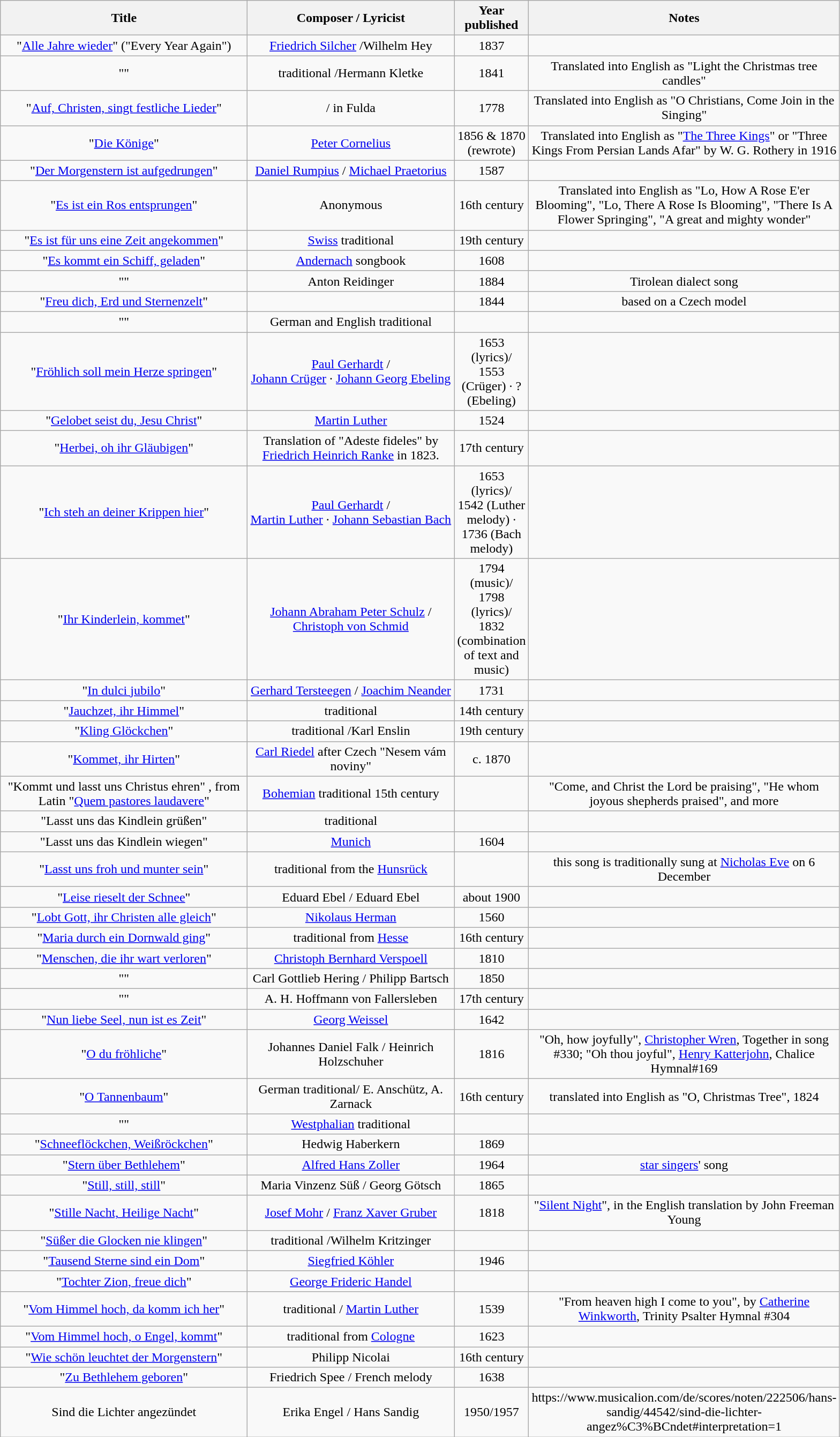<table class="wikitable" style="text-align:center;">
<tr>
<th width="300">Title</th>
<th width="250">Composer / Lyricist</th>
<th width="20">Year published</th>
<th width="300">Notes</th>
</tr>
<tr>
<td>"<a href='#'>Alle Jahre wieder</a>" ("Every Year Again")</td>
<td><a href='#'>Friedrich Silcher</a> /Wilhelm Hey</td>
<td>1837</td>
<td></td>
</tr>
<tr>
<td>"" </td>
<td>traditional /Hermann Kletke</td>
<td>1841</td>
<td>Translated into English as "Light the Christmas tree candles"</td>
</tr>
<tr>
<td>"<a href='#'>Auf, Christen, singt festliche Lieder</a>" </td>
<td> / in Fulda</td>
<td>1778</td>
<td>Translated into English as "O Christians, Come Join in the Singing"</td>
</tr>
<tr>
<td>"<a href='#'>Die Könige</a>" </td>
<td><a href='#'>Peter Cornelius</a></td>
<td>1856 & 1870 (rewrote)</td>
<td>Translated into English as "<a href='#'>The Three Kings</a>" or "Three Kings From Persian Lands Afar" by W. G. Rothery in 1916</td>
</tr>
<tr>
<td>"<a href='#'>Der Morgenstern ist aufgedrungen</a>" </td>
<td><a href='#'>Daniel Rumpius</a> / <a href='#'>Michael Praetorius</a></td>
<td>1587</td>
<td></td>
</tr>
<tr>
<td>"<a href='#'>Es ist ein Ros entsprungen</a>" </td>
<td>Anonymous</td>
<td>16th century</td>
<td>Translated into English as "Lo, How A Rose E'er Blooming", "Lo, There A Rose Is Blooming", "There Is A Flower Springing", "A great and mighty wonder"</td>
</tr>
<tr>
<td>"<a href='#'>Es ist für uns eine Zeit angekommen</a>" </td>
<td><a href='#'>Swiss</a> traditional</td>
<td>19th century</td>
<td></td>
</tr>
<tr>
<td>"<a href='#'>Es kommt ein Schiff, geladen</a>" </td>
<td><a href='#'>Andernach</a> songbook</td>
<td>1608</td>
<td></td>
</tr>
<tr>
<td>"" </td>
<td>Anton Reidinger</td>
<td>1884</td>
<td>Tirolean dialect song</td>
</tr>
<tr>
<td>"<a href='#'>Freu dich, Erd und Sternenzelt</a>" </td>
<td></td>
<td>1844</td>
<td>based on a Czech model</td>
</tr>
<tr>
<td>"" </td>
<td>German and English traditional</td>
<td></td>
<td></td>
</tr>
<tr>
<td>"<a href='#'>Fröhlich soll mein Herze springen</a>" </td>
<td><a href='#'>Paul Gerhardt</a> /<br><a href='#'>Johann Crüger</a> · <a href='#'>Johann Georg Ebeling</a></td>
<td>1653 (lyrics)/<br>1553 (Crüger) · ? (Ebeling)</td>
<td></td>
</tr>
<tr>
<td>"<a href='#'>Gelobet seist du, Jesu Christ</a>" </td>
<td><a href='#'>Martin Luther</a></td>
<td>1524</td>
<td></td>
</tr>
<tr>
<td>"<a href='#'>Herbei, oh ihr Gläubigen</a>" </td>
<td>Translation of "Adeste fideles" by <a href='#'>Friedrich Heinrich Ranke</a> in 1823.</td>
<td>17th century</td>
<td></td>
</tr>
<tr>
<td>"<a href='#'>Ich steh an deiner Krippen hier</a>" </td>
<td><a href='#'>Paul Gerhardt</a> /<br><a href='#'>Martin Luther</a> · <a href='#'>Johann Sebastian Bach</a></td>
<td>1653 (lyrics)/<br>1542 (Luther melody) · 1736 (Bach melody)</td>
<td></td>
</tr>
<tr>
<td>"<a href='#'>Ihr Kinderlein, kommet</a>" </td>
<td><a href='#'>Johann Abraham Peter Schulz</a> /<br><a href='#'>Christoph von Schmid</a></td>
<td>1794 (music)/<br>1798 (lyrics)/<br>1832 (combination of text and music)</td>
<td></td>
</tr>
<tr>
<td>"<a href='#'>In dulci jubilo</a>" </td>
<td><a href='#'>Gerhard Tersteegen</a> / <a href='#'>Joachim Neander</a></td>
<td>1731</td>
<td></td>
</tr>
<tr>
<td>"<a href='#'>Jauchzet, ihr Himmel</a>" </td>
<td>traditional</td>
<td>14th century</td>
<td></td>
</tr>
<tr>
<td>"<a href='#'>Kling Glöckchen</a>" </td>
<td>traditional /Karl Enslin</td>
<td>19th century</td>
<td></td>
</tr>
<tr>
<td>"<a href='#'>Kommet, ihr Hirten</a>" </td>
<td><a href='#'>Carl Riedel</a> after Czech "Nesem vám noviny"</td>
<td data-sort-value="1870">c. 1870</td>
<td></td>
</tr>
<tr>
<td>"Kommt und lasst uns Christus ehren" , from Latin "<a href='#'>Quem pastores laudavere</a>"</td>
<td><a href='#'>Bohemian</a> traditional 15th century</td>
<td></td>
<td>"Come, and Christ the Lord be praising", "He whom joyous shepherds praised", and more</td>
</tr>
<tr>
<td>"Lasst uns das Kindlein grüßen" </td>
<td>traditional</td>
<td></td>
<td></td>
</tr>
<tr>
<td>"Lasst uns das Kindlein wiegen" </td>
<td><a href='#'>Munich</a></td>
<td>1604</td>
<td></td>
</tr>
<tr>
<td>"<a href='#'>Lasst uns froh und munter sein</a>" </td>
<td>traditional from the <a href='#'>Hunsrück</a></td>
<td></td>
<td>this song is traditionally sung at <a href='#'>Nicholas Eve</a> on 6 December</td>
</tr>
<tr>
<td>"<a href='#'>Leise rieselt der Schnee</a>" </td>
<td>Eduard Ebel / Eduard Ebel</td>
<td>about 1900</td>
<td></td>
</tr>
<tr>
<td>"<a href='#'>Lobt Gott, ihr Christen alle gleich</a>" </td>
<td><a href='#'>Nikolaus Herman</a></td>
<td>1560</td>
<td></td>
</tr>
<tr>
<td>"<a href='#'>Maria durch ein Dornwald ging</a>" </td>
<td>traditional from <a href='#'>Hesse</a></td>
<td>16th century</td>
<td></td>
</tr>
<tr>
<td>"<a href='#'>Menschen, die ihr wart verloren</a>" </td>
<td><a href='#'>Christoph Bernhard Verspoell</a></td>
<td>1810</td>
<td></td>
</tr>
<tr>
<td>"" </td>
<td>Carl Gottlieb Hering / Philipp Bartsch</td>
<td>1850</td>
<td></td>
</tr>
<tr>
<td>"" </td>
<td>A. H. Hoffmann von Fallersleben</td>
<td>17th century</td>
<td></td>
</tr>
<tr>
<td>"<a href='#'>Nun liebe Seel, nun ist es Zeit</a>" </td>
<td><a href='#'>Georg Weissel</a></td>
<td>1642</td>
<td></td>
</tr>
<tr>
<td>"<a href='#'>O du fröhliche</a>" </td>
<td>Johannes Daniel Falk / Heinrich Holzschuher</td>
<td>1816</td>
<td>"Oh, how joyfully", <a href='#'>Christopher Wren</a>, Together in song #330; "Oh thou joyful", <a href='#'>Henry Katterjohn</a>, Chalice Hymnal#169</td>
</tr>
<tr>
<td>"<a href='#'>O Tannenbaum</a>" </td>
<td>German traditional/ E. Anschütz, A. Zarnack</td>
<td>16th century</td>
<td>translated into English as "O, Christmas Tree", 1824</td>
</tr>
<tr>
<td>"" </td>
<td><a href='#'>Westphalian</a> traditional</td>
<td></td>
<td></td>
</tr>
<tr>
<td>"<a href='#'>Schneeflöckchen, Weißröckchen</a>" </td>
<td>Hedwig Haberkern</td>
<td>1869</td>
<td></td>
</tr>
<tr>
<td>"<a href='#'>Stern über Bethlehem</a>" </td>
<td><a href='#'>Alfred Hans Zoller</a></td>
<td>1964</td>
<td><a href='#'>star singers</a>' song</td>
</tr>
<tr>
<td>"<a href='#'>Still, still, still</a>" </td>
<td>Maria Vinzenz Süß / Georg Götsch</td>
<td>1865</td>
<td></td>
</tr>
<tr>
<td>"<a href='#'>Stille Nacht, Heilige Nacht</a>"</td>
<td><a href='#'>Josef Mohr</a> / <a href='#'>Franz Xaver Gruber</a></td>
<td>1818</td>
<td known as>"<a href='#'>Silent Night</a>", in the English translation by John Freeman Young</td>
</tr>
<tr>
<td>"<a href='#'>Süßer die Glocken nie klingen</a>" </td>
<td>traditional /Wilhelm Kritzinger</td>
<td></td>
<td></td>
</tr>
<tr>
<td>"<a href='#'>Tausend Sterne sind ein Dom</a>" </td>
<td><a href='#'>Siegfried Köhler</a></td>
<td>1946</td>
<td></td>
</tr>
<tr>
<td>"<a href='#'>Tochter Zion, freue dich</a>" </td>
<td><a href='#'>George Frideric Handel</a></td>
<td></td>
<td></td>
</tr>
<tr>
<td>"<a href='#'>Vom Himmel hoch, da komm ich her</a>" </td>
<td>traditional / <a href='#'>Martin Luther</a></td>
<td>1539</td>
<td>"From heaven high I come to you", by <a href='#'>Catherine Winkworth</a>, Trinity Psalter Hymnal #304</td>
</tr>
<tr>
<td>"<a href='#'>Vom Himmel hoch, o Engel, kommt</a>" </td>
<td>traditional from <a href='#'>Cologne</a></td>
<td>1623</td>
<td></td>
</tr>
<tr>
<td>"<a href='#'>Wie schön leuchtet der Morgenstern</a>" </td>
<td>Philipp Nicolai</td>
<td>16th century</td>
<td></td>
</tr>
<tr>
<td>"<a href='#'>Zu Bethlehem geboren</a>" </td>
<td>Friedrich Spee / French melody</td>
<td>1638</td>
<td></td>
</tr>
<tr>
<td>Sind die Lichter angezündet</td>
<td>Erika Engel / Hans Sandig</td>
<td>1950/1957</td>
<td>https://www.musicalion.com/de/scores/noten/222506/hans-sandig/44542/sind-die-lichter-angez%C3%BCndet#interpretation=1</td>
</tr>
</table>
